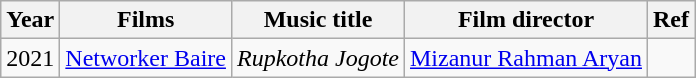<table class="wikitable sortable">
<tr>
<th>Year</th>
<th>Films</th>
<th>Music title</th>
<th>Film director</th>
<th>Ref</th>
</tr>
<tr>
<td>2021</td>
<td><a href='#'>Networker Baire</a></td>
<td><em>Rupkotha Jogote</em></td>
<td><a href='#'>Mizanur Rahman Aryan</a></td>
<td></td>
</tr>
</table>
